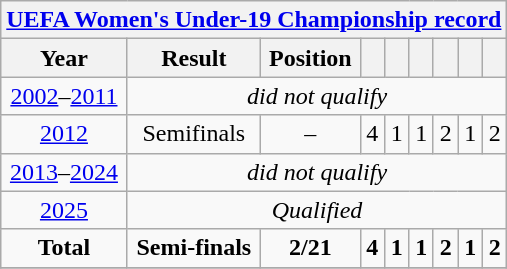<table class="wikitable" style="text-align: center;">
<tr>
<th colspan="10"><a href='#'>UEFA Women's Under-19 Championship record</a></th>
</tr>
<tr>
<th>Year</th>
<th>Result</th>
<th>Position</th>
<th></th>
<th></th>
<th></th>
<th></th>
<th></th>
<th></th>
</tr>
<tr>
<td><a href='#'>2002</a>–<a href='#'>2011</a></td>
<td colspan=8><em>did not qualify</em></td>
</tr>
<tr>
<td> <a href='#'>2012</a></td>
<td>Semifinals</td>
<td>–</td>
<td>4</td>
<td>1</td>
<td>1</td>
<td>2</td>
<td>1</td>
<td>2</td>
</tr>
<tr>
<td><a href='#'>2013</a>–<a href='#'>2024</a></td>
<td colspan=8><em>did not qualify</em></td>
</tr>
<tr>
<td> <a href='#'>2025</a></td>
<td rowspan=1 colspan=8><em>Qualified</em></td>
</tr>
<tr>
<td><strong>Total</strong></td>
<td><strong>Semi-finals</strong></td>
<td><strong>2/21</strong></td>
<td><strong>4</strong></td>
<td><strong>1</strong></td>
<td><strong>1</strong></td>
<td><strong>2</strong></td>
<td><strong>1</strong></td>
<td><strong>2</strong></td>
</tr>
<tr>
</tr>
</table>
